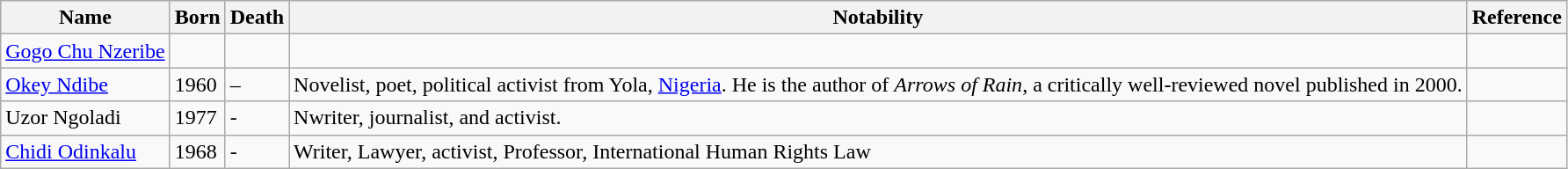<table class="wikitable sortable">
<tr>
<th>Name</th>
<th class="unsortable">Born</th>
<th class="unsortable">Death</th>
<th class="unsortable">Notability</th>
<th class="unsortable">Reference</th>
</tr>
<tr>
<td><a href='#'>Gogo Chu Nzeribe</a></td>
<td></td>
<td></td>
<td></td>
<td></td>
</tr>
<tr>
<td><a href='#'>Okey Ndibe</a></td>
<td>1960</td>
<td>–</td>
<td>Novelist, poet, political activist from Yola, <a href='#'>Nigeria</a>. He is the author of <em>Arrows of Rain</em>, a critically well-reviewed novel published in 2000.</td>
<td></td>
</tr>
<tr>
<td>Uzor Ngoladi</td>
<td>1977</td>
<td>-</td>
<td>Nwriter, journalist, and activist.</td>
<td></td>
</tr>
<tr>
<td><a href='#'>Chidi Odinkalu</a></td>
<td>1968</td>
<td>-</td>
<td>Writer, Lawyer, activist, Professor, International Human Rights Law</td>
<td></td>
</tr>
</table>
